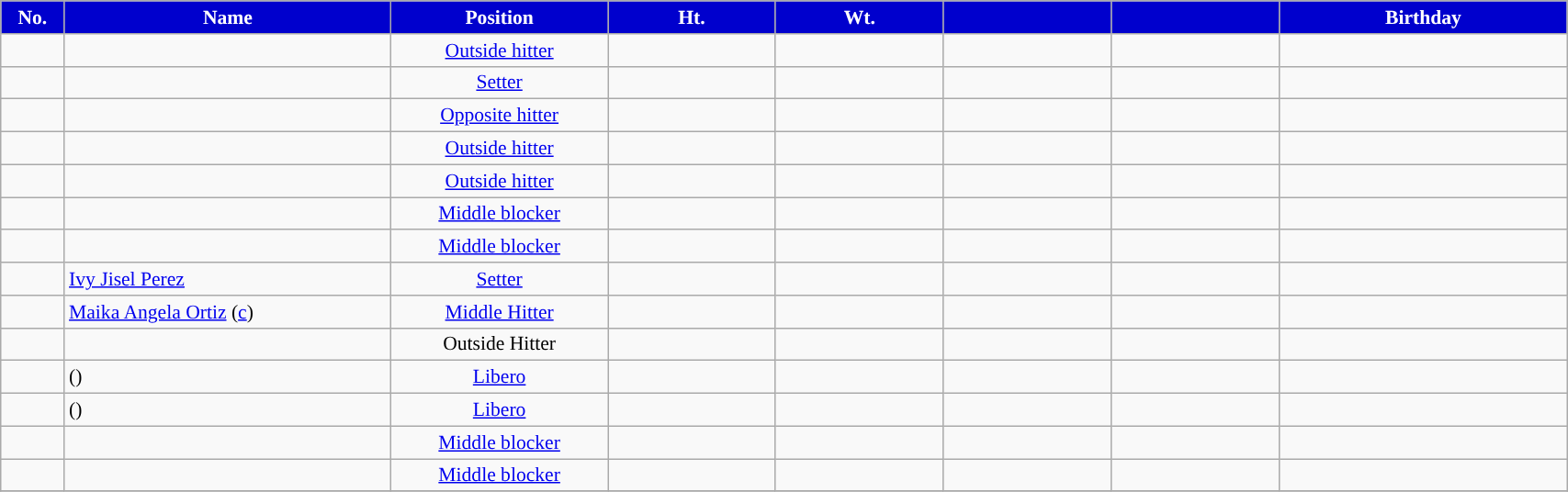<table class="wikitable sortable" style="font-size:90%; text-align:center; width:90%;">
<tr>
<th style="background:#0000CD; color:white; text-align: center"><strong>No.</strong></th>
<th style="width:16em; background:#0000CD; color:white;">Name</th>
<th style="background:#0000CD; color:white; text-align: center"><strong>Position</strong></th>
<th style="width:8em; background:#0000CD; color:white;">Ht.</th>
<th style="width:8em; background:#0000CD; color:white;">Wt.</th>
<th style="width:8em; background:#0000CD; color:white;"></th>
<th style="width:8em; background:#0000CD; color:white;"></th>
<th style="width:14em; background:#0000CD; color:white;">Birthday</th>
</tr>
<tr>
<td></td>
<td align=left> </td>
<td><a href='#'>Outside hitter</a></td>
<td></td>
<td></td>
<td></td>
<td></td>
<td align=right></td>
</tr>
<tr>
<td></td>
<td align=left> </td>
<td><a href='#'>Setter</a></td>
<td></td>
<td></td>
<td></td>
<td></td>
<td align=right></td>
</tr>
<tr>
<td></td>
<td align=left> </td>
<td><a href='#'>Opposite hitter</a></td>
<td></td>
<td></td>
<td></td>
<td></td>
<td align=right></td>
</tr>
<tr>
<td></td>
<td align=left> </td>
<td><a href='#'>Outside hitter</a></td>
<td></td>
<td></td>
<td></td>
<td></td>
<td align=right></td>
</tr>
<tr>
<td></td>
<td align=left> </td>
<td><a href='#'>Outside hitter</a></td>
<td></td>
<td></td>
<td></td>
<td></td>
<td align=right></td>
</tr>
<tr>
<td></td>
<td align=left> </td>
<td><a href='#'>Middle blocker</a></td>
<td></td>
<td></td>
<td></td>
<td></td>
<td align=right></td>
</tr>
<tr>
<td></td>
<td align=left> </td>
<td><a href='#'>Middle blocker</a></td>
<td></td>
<td></td>
<td></td>
<td></td>
<td align=right></td>
</tr>
<tr>
<td></td>
<td align=left> <a href='#'>Ivy Jisel Perez</a></td>
<td><a href='#'>Setter</a></td>
<td></td>
<td></td>
<td></td>
<td></td>
<td align=right></td>
</tr>
<tr>
<td></td>
<td align=left> <a href='#'>Maika Angela Ortiz</a> (<a href='#'>c</a>)</td>
<td><a href='#'>Middle Hitter</a></td>
<td></td>
<td></td>
<td></td>
<td></td>
<td align=right></td>
</tr>
<tr>
<td></td>
<td align=left> </td>
<td>Outside Hitter</td>
<td></td>
<td></td>
<td></td>
<td></td>
<td align=right></td>
</tr>
<tr>
<td></td>
<td align=left>  ()</td>
<td><a href='#'>Libero</a></td>
<td></td>
<td></td>
<td></td>
<td></td>
<td align=right></td>
</tr>
<tr>
<td></td>
<td align=left>  ()</td>
<td><a href='#'>Libero</a></td>
<td></td>
<td></td>
<td></td>
<td></td>
<td align=right></td>
</tr>
<tr>
<td></td>
<td align=left> </td>
<td><a href='#'>Middle blocker</a></td>
<td></td>
<td></td>
<td></td>
<td></td>
<td align=right></td>
</tr>
<tr>
<td></td>
<td align=left> </td>
<td><a href='#'>Middle blocker</a></td>
<td></td>
<td></td>
<td></td>
<td></td>
<td align=right></td>
</tr>
<tr>
</tr>
</table>
